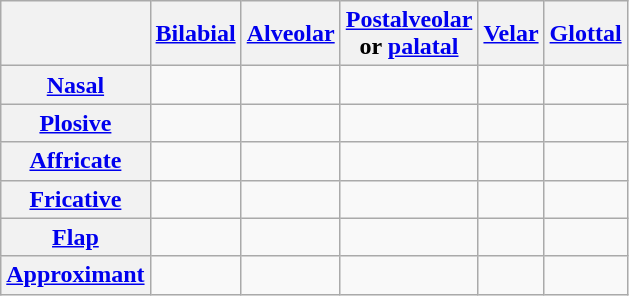<table class="wikitable" border="1" style="text-align: center">
<tr>
<th></th>
<th><a href='#'>Bilabial</a></th>
<th><a href='#'>Alveolar</a></th>
<th><a href='#'>Postalveolar</a><br>or <a href='#'>palatal</a></th>
<th><a href='#'>Velar</a></th>
<th><a href='#'>Glottal</a></th>
</tr>
<tr>
<th><a href='#'>Nasal</a></th>
<td></td>
<td></td>
<td></td>
<td></td>
<td></td>
</tr>
<tr>
<th><a href='#'>Plosive</a></th>
<td></td>
<td></td>
<td></td>
<td></td>
<td></td>
</tr>
<tr>
<th><a href='#'>Affricate</a></th>
<td></td>
<td></td>
<td></td>
<td></td>
<td></td>
</tr>
<tr>
<th><a href='#'>Fricative</a></th>
<td></td>
<td></td>
<td></td>
<td></td>
<td></td>
</tr>
<tr>
<th><a href='#'>Flap</a></th>
<td></td>
<td></td>
<td></td>
<td></td>
<td></td>
</tr>
<tr>
<th><a href='#'>Approximant</a></th>
<td></td>
<td></td>
<td></td>
<td></td>
<td></td>
</tr>
</table>
